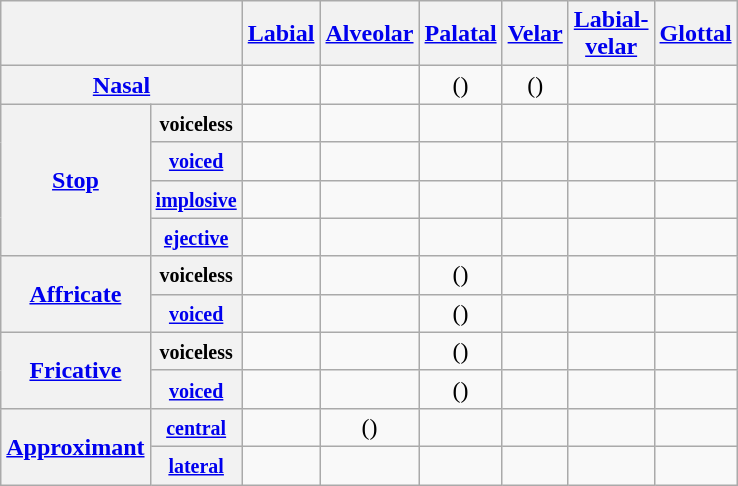<table class="wikitable" style="text-align:center">
<tr>
<th colspan="2"></th>
<th><a href='#'>Labial</a></th>
<th><a href='#'>Alveolar</a></th>
<th><a href='#'>Palatal</a></th>
<th><a href='#'>Velar</a></th>
<th><a href='#'>Labial-<br>velar</a></th>
<th><a href='#'>Glottal</a></th>
</tr>
<tr>
<th colspan="2"><a href='#'>Nasal</a></th>
<td></td>
<td></td>
<td>()</td>
<td>()</td>
<td></td>
<td></td>
</tr>
<tr>
<th rowspan="4"><a href='#'>Stop</a></th>
<th><small>voiceless</small></th>
<td></td>
<td></td>
<td></td>
<td></td>
<td></td>
<td></td>
</tr>
<tr>
<th><a href='#'><small>voiced</small></a></th>
<td></td>
<td></td>
<td></td>
<td></td>
<td></td>
<td></td>
</tr>
<tr>
<th><small><a href='#'>implosive</a></small></th>
<td></td>
<td></td>
<td></td>
<td></td>
<td></td>
<td></td>
</tr>
<tr>
<th><small><a href='#'>ejective</a></small></th>
<td></td>
<td></td>
<td></td>
<td></td>
<td></td>
<td></td>
</tr>
<tr>
<th rowspan="2"><a href='#'>Affricate</a></th>
<th><small>voiceless</small></th>
<td></td>
<td></td>
<td>()</td>
<td></td>
<td></td>
<td></td>
</tr>
<tr>
<th><a href='#'><small>voiced</small></a></th>
<td></td>
<td></td>
<td>()</td>
<td></td>
<td></td>
<td></td>
</tr>
<tr>
<th rowspan="2"><a href='#'>Fricative</a></th>
<th><small>voiceless</small></th>
<td></td>
<td></td>
<td>()</td>
<td></td>
<td></td>
<td></td>
</tr>
<tr>
<th><a href='#'><small>voiced</small></a></th>
<td></td>
<td></td>
<td>()</td>
<td></td>
<td></td>
<td></td>
</tr>
<tr>
<th rowspan="2"><a href='#'>Approximant</a></th>
<th><a href='#'><small>central</small></a></th>
<td></td>
<td>()</td>
<td></td>
<td></td>
<td></td>
<td></td>
</tr>
<tr>
<th><a href='#'><small>lateral</small></a></th>
<td></td>
<td></td>
<td></td>
<td></td>
<td></td>
<td></td>
</tr>
</table>
